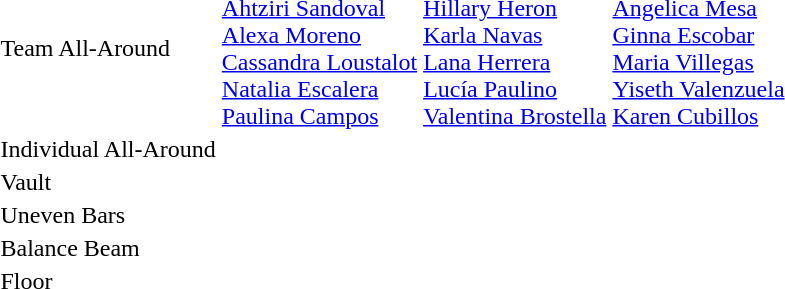<table>
<tr>
<td>Team All-Around</td>
<td><br><a href='#'>Ahtziri Sandoval</a><br><a href='#'>Alexa Moreno</a><br><a href='#'>Cassandra Loustalot</a><br><a href='#'>Natalia Escalera</a><br><a href='#'>Paulina Campos</a></td>
<td><br><a href='#'>Hillary Heron</a><br><a href='#'>Karla Navas</a><br><a href='#'>Lana Herrera</a><br><a href='#'>Lucía Paulino</a><br><a href='#'>Valentina Brostella</a></td>
<td><br><a href='#'>Angelica Mesa</a><br><a href='#'>Ginna Escobar</a><br><a href='#'>Maria Villegas</a><br><a href='#'>Yiseth Valenzuela</a><br><a href='#'>Karen Cubillos</a></td>
</tr>
<tr>
<td>Individual All-Around</td>
<td></td>
<td></td>
<td></td>
</tr>
<tr>
<td>Vault</td>
<td></td>
<td></td>
<td></td>
</tr>
<tr>
<td>Uneven Bars</td>
<td></td>
<td></td>
<td></td>
</tr>
<tr>
<td>Balance Beam</td>
<td></td>
<td></td>
<td></td>
</tr>
<tr>
<td>Floor</td>
<td></td>
<td></td>
<td></td>
</tr>
</table>
